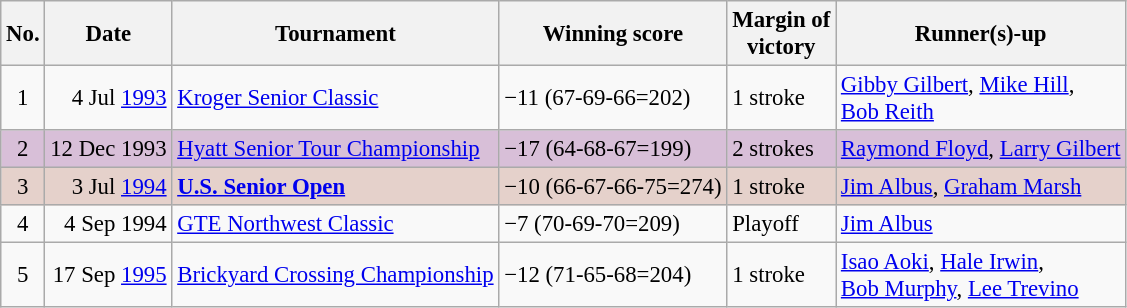<table class="wikitable" style="font-size:95%;">
<tr>
<th>No.</th>
<th>Date</th>
<th>Tournament</th>
<th>Winning score</th>
<th>Margin of<br>victory</th>
<th>Runner(s)-up</th>
</tr>
<tr>
<td align=center>1</td>
<td align=right>4 Jul <a href='#'>1993</a></td>
<td><a href='#'>Kroger Senior Classic</a></td>
<td>−11 (67-69-66=202)</td>
<td>1 stroke</td>
<td> <a href='#'>Gibby Gilbert</a>,  <a href='#'>Mike Hill</a>,<br> <a href='#'>Bob Reith</a></td>
</tr>
<tr style="background:thistle;">
<td align=center>2</td>
<td align=right>12 Dec 1993</td>
<td><a href='#'>Hyatt Senior Tour Championship</a></td>
<td>−17 (64-68-67=199)</td>
<td>2 strokes</td>
<td> <a href='#'>Raymond Floyd</a>,  <a href='#'>Larry Gilbert</a></td>
</tr>
<tr style="background:#e5d1cb;">
<td align=center>3</td>
<td align=right>3 Jul <a href='#'>1994</a></td>
<td><strong><a href='#'>U.S. Senior Open</a></strong></td>
<td>−10 (66-67-66-75=274)</td>
<td>1 stroke</td>
<td> <a href='#'>Jim Albus</a>,  <a href='#'>Graham Marsh</a></td>
</tr>
<tr>
<td align=center>4</td>
<td align=right>4 Sep 1994</td>
<td><a href='#'>GTE Northwest Classic</a></td>
<td>−7 (70-69-70=209)</td>
<td>Playoff</td>
<td> <a href='#'>Jim Albus</a></td>
</tr>
<tr>
<td align=center>5</td>
<td align=right>17 Sep <a href='#'>1995</a></td>
<td><a href='#'>Brickyard Crossing Championship</a></td>
<td>−12 (71-65-68=204)</td>
<td>1 stroke</td>
<td> <a href='#'>Isao Aoki</a>,  <a href='#'>Hale Irwin</a>,<br> <a href='#'>Bob Murphy</a>,  <a href='#'>Lee Trevino</a></td>
</tr>
</table>
